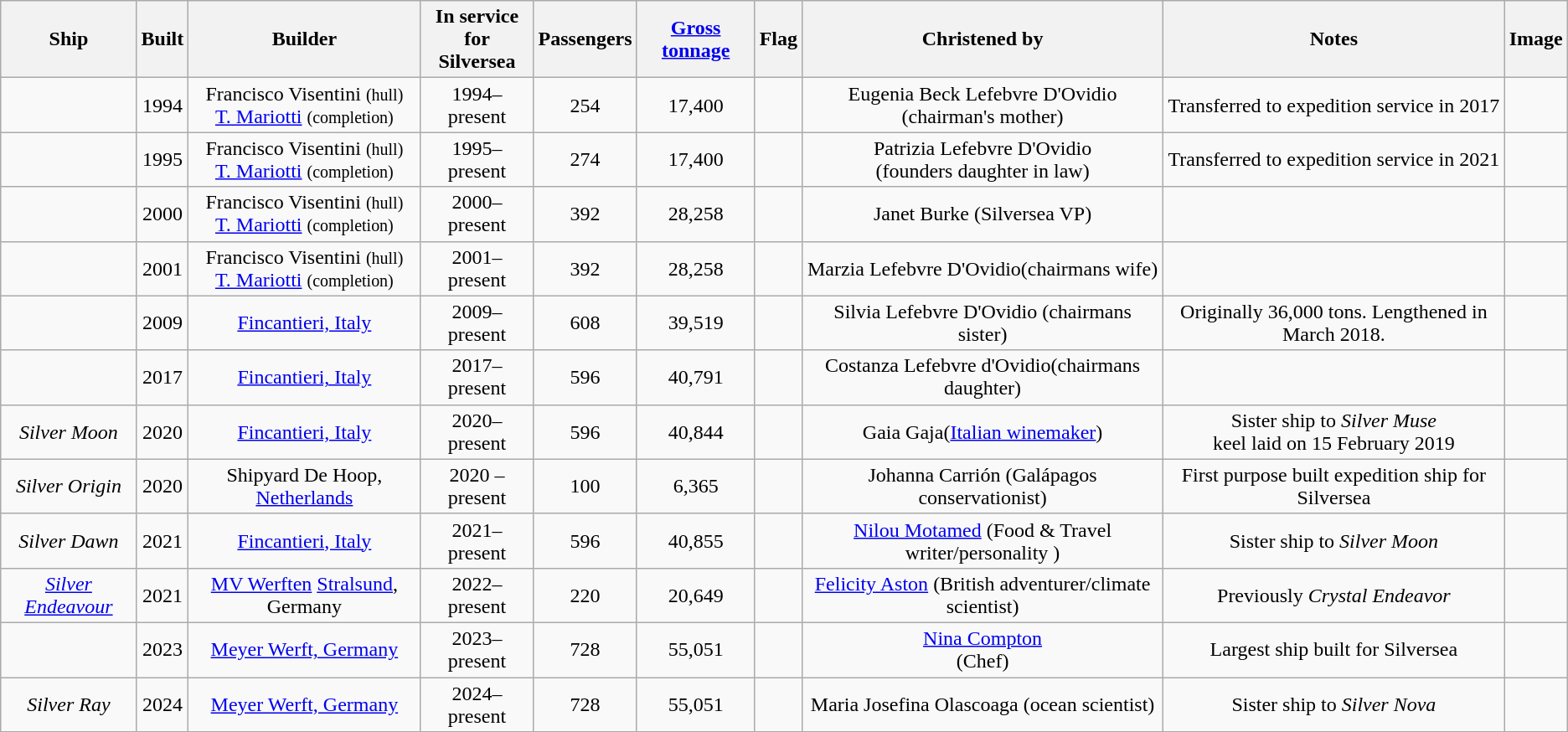<table class="wikitable sortable" style="text-align: center;">
<tr>
<th>Ship</th>
<th>Built</th>
<th>Builder</th>
<th>In service <br>for Silversea</th>
<th>Passengers</th>
<th><a href='#'>Gross tonnage</a></th>
<th>Flag</th>
<th>Christened by</th>
<th>Notes</th>
<th>Image</th>
</tr>
<tr>
<td></td>
<td>1994</td>
<td>Francisco Visentini <small>(hull)</small><br><a href='#'>T. Mariotti</a> <small>(completion)</small></td>
<td>1994–present</td>
<td>254</td>
<td>17,400</td>
<td></td>
<td>Eugenia Beck Lefebvre D'Ovidio<br>(chairman's mother)</td>
<td>Transferred to expedition service in 2017</td>
<td></td>
</tr>
<tr>
<td></td>
<td>1995</td>
<td>Francisco Visentini <small>(hull)</small><br><a href='#'>T. Mariotti</a> <small>(completion)</small></td>
<td>1995– present</td>
<td>274</td>
<td>17,400</td>
<td></td>
<td>Patrizia Lefebvre D'Ovidio<br>(founders daughter in law)</td>
<td>Transferred to expedition service in 2021</td>
<td></td>
</tr>
<tr>
<td></td>
<td>2000</td>
<td>Francisco Visentini <small>(hull)</small><br><a href='#'>T. Mariotti</a> <small>(completion)</small></td>
<td>2000–present</td>
<td>392</td>
<td>28,258</td>
<td></td>
<td>Janet Burke (Silversea VP)</td>
<td></td>
<td></td>
</tr>
<tr>
<td></td>
<td>2001</td>
<td>Francisco Visentini <small>(hull)</small><br><a href='#'>T. Mariotti</a> <small>(completion)</small></td>
<td>2001–present</td>
<td>392</td>
<td>28,258</td>
<td></td>
<td>Marzia Lefebvre D'Ovidio(chairmans wife)</td>
<td></td>
<td></td>
</tr>
<tr>
<td></td>
<td>2009</td>
<td><a href='#'>Fincantieri, Italy</a></td>
<td>2009–present</td>
<td>608</td>
<td>39,519</td>
<td></td>
<td>Silvia Lefebvre D'Ovidio (chairmans sister)</td>
<td>Originally 36,000 tons. Lengthened in March 2018.</td>
<td></td>
</tr>
<tr>
<td></td>
<td>2017</td>
<td><a href='#'>Fincantieri, Italy</a></td>
<td>2017–present</td>
<td>596</td>
<td>40,791</td>
<td></td>
<td>Costanza Lefebvre d'Ovidio(chairmans daughter)</td>
<td></td>
<td></td>
</tr>
<tr>
<td><em>Silver Moon</em></td>
<td>2020</td>
<td><a href='#'>Fincantieri, Italy</a></td>
<td>2020–present</td>
<td>596</td>
<td>40,844</td>
<td></td>
<td>Gaia Gaja(<a href='#'>Italian winemaker</a>)</td>
<td>Sister ship to <em>Silver Muse</em><br>keel laid on 15 February 2019</td>
<td></td>
</tr>
<tr>
<td><em>Silver Origin</em></td>
<td>2020</td>
<td>Shipyard De Hoop, <a href='#'>Netherlands</a></td>
<td>2020 –present</td>
<td>100</td>
<td>6,365</td>
<td></td>
<td>Johanna Carrión (Galápagos conservationist)</td>
<td>First purpose built expedition ship for Silversea</td>
<td></td>
</tr>
<tr>
<td><em>Silver Dawn</em></td>
<td>2021</td>
<td><a href='#'>Fincantieri, Italy</a></td>
<td>2021–present</td>
<td>596</td>
<td>40,855</td>
<td></td>
<td><a href='#'>Nilou Motamed</a> (Food & Travel writer/personality )</td>
<td>Sister ship to <em>Silver Moon</em></td>
<td></td>
</tr>
<tr>
<td><em><a href='#'>Silver Endeavour</a></em></td>
<td>2021</td>
<td><a href='#'>MV Werften</a>  <a href='#'>Stralsund</a>, Germany</td>
<td>2022–present</td>
<td>220</td>
<td>20,649</td>
<td></td>
<td><a href='#'>Felicity Aston</a> (British adventurer/climate scientist)</td>
<td>Previously <em>Crystal Endeavor</em></td>
<td></td>
</tr>
<tr>
<td></td>
<td>2023</td>
<td><a href='#'>Meyer Werft, Germany</a></td>
<td>2023–present</td>
<td>728</td>
<td data-sort-value="54.700">55,051</td>
<td></td>
<td><a href='#'>Nina Compton</a><br>(Chef)</td>
<td>Largest ship built for Silversea</td>
<td></td>
</tr>
<tr>
<td><em>Silver Ray</em></td>
<td>2024</td>
<td><a href='#'>Meyer Werft, Germany</a></td>
<td>2024–present</td>
<td>728</td>
<td>55,051</td>
<td></td>
<td>Maria Josefina Olascoaga (ocean scientist)</td>
<td>Sister ship to <em>Silver Nova</em></td>
<td></td>
</tr>
</table>
